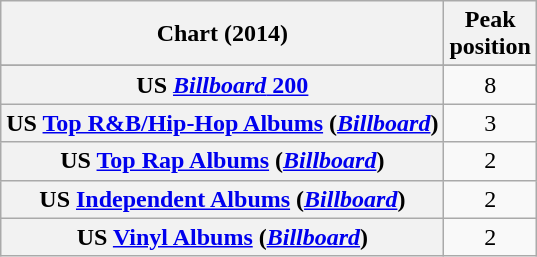<table class="wikitable sortable plainrowheaders" style="text-align:center">
<tr>
<th scope="col">Chart (2014)</th>
<th scope="col">Peak<br>position</th>
</tr>
<tr>
</tr>
<tr>
<th scope="row">US <a href='#'><em>Billboard</em> 200</a></th>
<td>8</td>
</tr>
<tr>
<th scope="row">US <a href='#'>Top R&B/Hip-Hop Albums</a> (<em><a href='#'>Billboard</a></em>)</th>
<td>3</td>
</tr>
<tr>
<th scope="row">US <a href='#'>Top Rap Albums</a> (<em><a href='#'>Billboard</a></em>)</th>
<td>2</td>
</tr>
<tr>
<th scope="row">US <a href='#'>Independent Albums</a> (<em><a href='#'>Billboard</a></em>)</th>
<td>2</td>
</tr>
<tr>
<th scope="row">US <a href='#'>Vinyl Albums</a> (<em><a href='#'>Billboard</a></em>)</th>
<td>2</td>
</tr>
</table>
